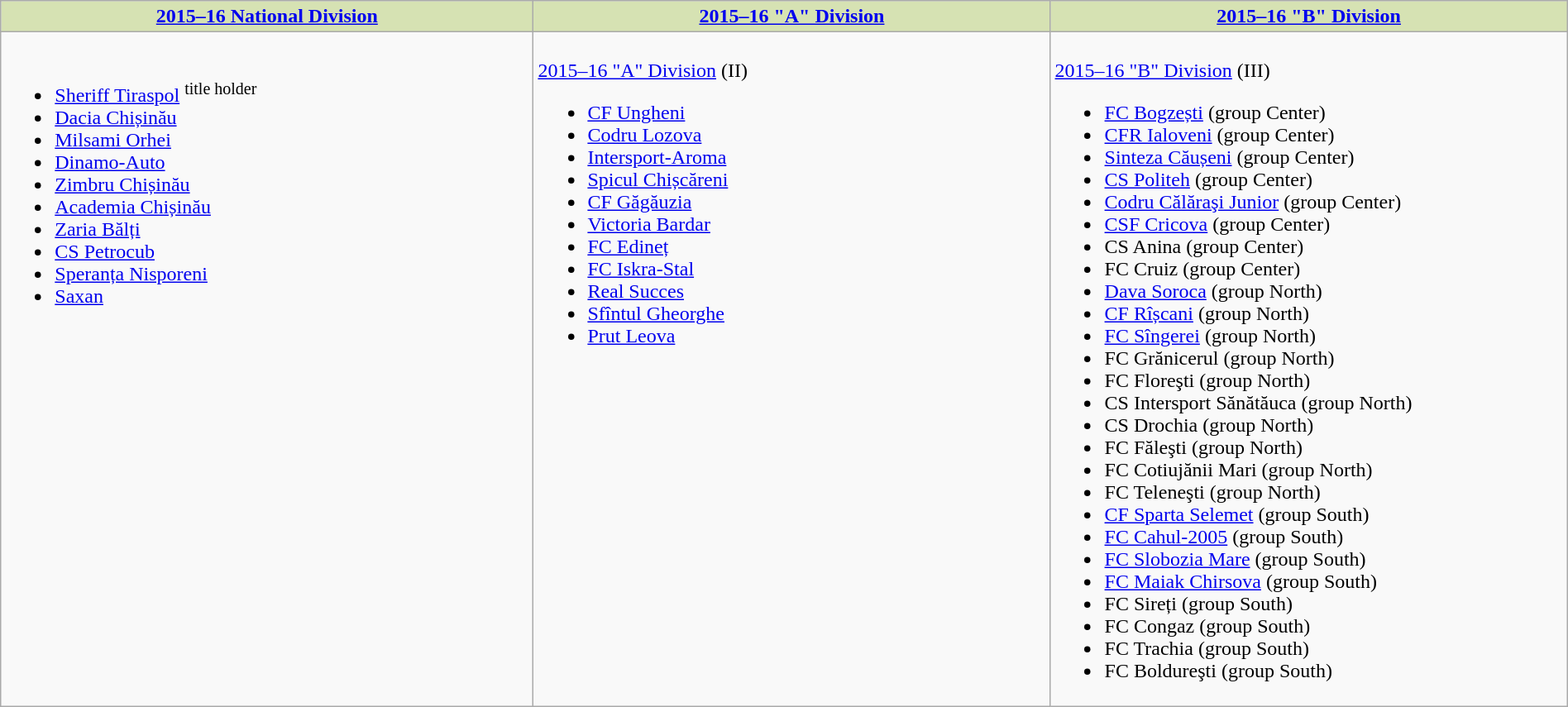<table class="wikitable" style="width:100%">
<tr style="vertical-align:top; background:#d6e2b3; text-align:center;">
<td style="width:34%;"><strong><a href='#'>2015–16 National Division</a></strong></td>
<td style="width:33%;"><strong><a href='#'>2015–16 "A" Division</a></strong></td>
<td style="width:33%;"><strong><a href='#'>2015–16 "B" Division</a></strong></td>
</tr>
<tr valign="top">
<td><br><ul><li><a href='#'>Sheriff Tiraspol</a> <sup>title holder</sup></li><li><a href='#'>Dacia Chișinău</a></li><li><a href='#'>Milsami Orhei</a></li><li><a href='#'>Dinamo-Auto</a></li><li><a href='#'>Zimbru Chișinău</a></li><li><a href='#'>Academia Chișinău</a></li><li><a href='#'>Zaria Bălți</a></li><li><a href='#'>CS Petrocub</a></li><li><a href='#'>Speranța Nisporeni</a></li><li><a href='#'>Saxan</a></li></ul></td>
<td><br><a href='#'>2015–16 "A" Division</a> (II)<ul><li><a href='#'>CF Ungheni</a></li><li><a href='#'>Codru Lozova</a></li><li><a href='#'>Intersport-Aroma</a></li><li><a href='#'>Spicul Chișcăreni</a></li><li><a href='#'>CF Găgăuzia</a></li><li><a href='#'>Victoria Bardar</a></li><li><a href='#'>FC Edineț</a></li><li><a href='#'>FC Iskra-Stal</a></li><li><a href='#'>Real Succes</a></li><li><a href='#'>Sfîntul Gheorghe</a></li><li><a href='#'>Prut Leova</a></li></ul></td>
<td><br><a href='#'>2015–16 "B" Division</a> (III)<ul><li><a href='#'>FC Bogzești</a> (group Center)</li><li><a href='#'>CFR Ialoveni</a> (group Center)</li><li><a href='#'>Sinteza Căușeni</a> (group Center)</li><li><a href='#'>CS Politeh</a> (group Center)</li><li><a href='#'>Codru Călăraşi Junior</a> (group Center)</li><li><a href='#'>CSF Cricova</a> (group Center)</li><li>CS Anina (group Center)</li><li>FC Cruiz (group Center)</li><li><a href='#'>Dava Soroca</a> (group North)</li><li><a href='#'>CF Rîșcani</a> (group North)</li><li><a href='#'>FC Sîngerei</a> (group North)</li><li>FC Grănicerul (group North)</li><li>FC Floreşti (group North)</li><li>CS Intersport Sănătăuca (group North)</li><li>CS Drochia (group North)</li><li>FC Făleşti (group North)</li><li>FC Cotiujănii Mari (group North)</li><li>FC Teleneşti (group North)</li><li><a href='#'>CF Sparta Selemet</a> (group South)</li><li><a href='#'>FC Cahul-2005</a> (group South)</li><li><a href='#'>FC Slobozia Mare</a> (group South)</li><li><a href='#'>FC Maiak Chirsova</a> (group South)</li><li>FC Sireți (group South)</li><li>FC Congaz (group South)</li><li>FC Trachia (group South)</li><li>FC Boldureşti (group South)</li></ul></td>
</tr>
</table>
